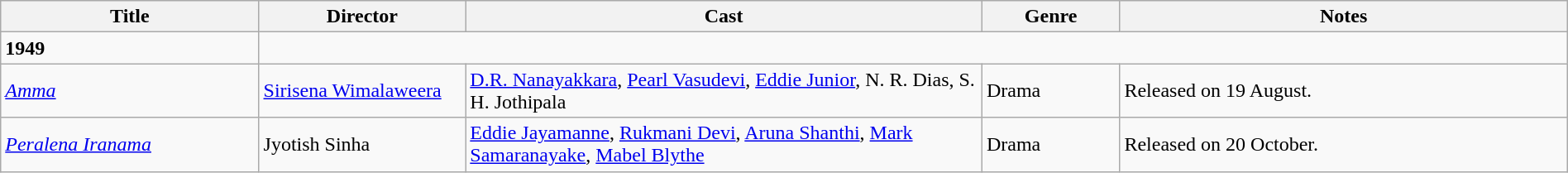<table class="wikitable" width= "100%">
<tr>
<th width=15%>Title</th>
<th width=12%>Director</th>
<th width=30%>Cast</th>
<th width=8%>Genre</th>
<th width=26%>Notes</th>
</tr>
<tr>
<td><strong>1949</strong></td>
</tr>
<tr>
<td><em><a href='#'>Amma</a></em></td>
<td><a href='#'>Sirisena Wimalaweera</a></td>
<td><a href='#'>D.R. Nanayakkara</a>, <a href='#'>Pearl Vasudevi</a>, <a href='#'>Eddie Junior</a>, N. R. Dias, S. H. Jothipala</td>
<td>Drama</td>
<td>Released on 19 August.</td>
</tr>
<tr>
<td><em><a href='#'>Peralena Iranama</a></em></td>
<td>Jyotish Sinha</td>
<td><a href='#'>Eddie Jayamanne</a>, <a href='#'>Rukmani Devi</a>, <a href='#'>Aruna Shanthi</a>, <a href='#'>Mark Samaranayake</a>, <a href='#'>Mabel Blythe</a></td>
<td>Drama</td>
<td>Released on 20 October.</td>
</tr>
</table>
